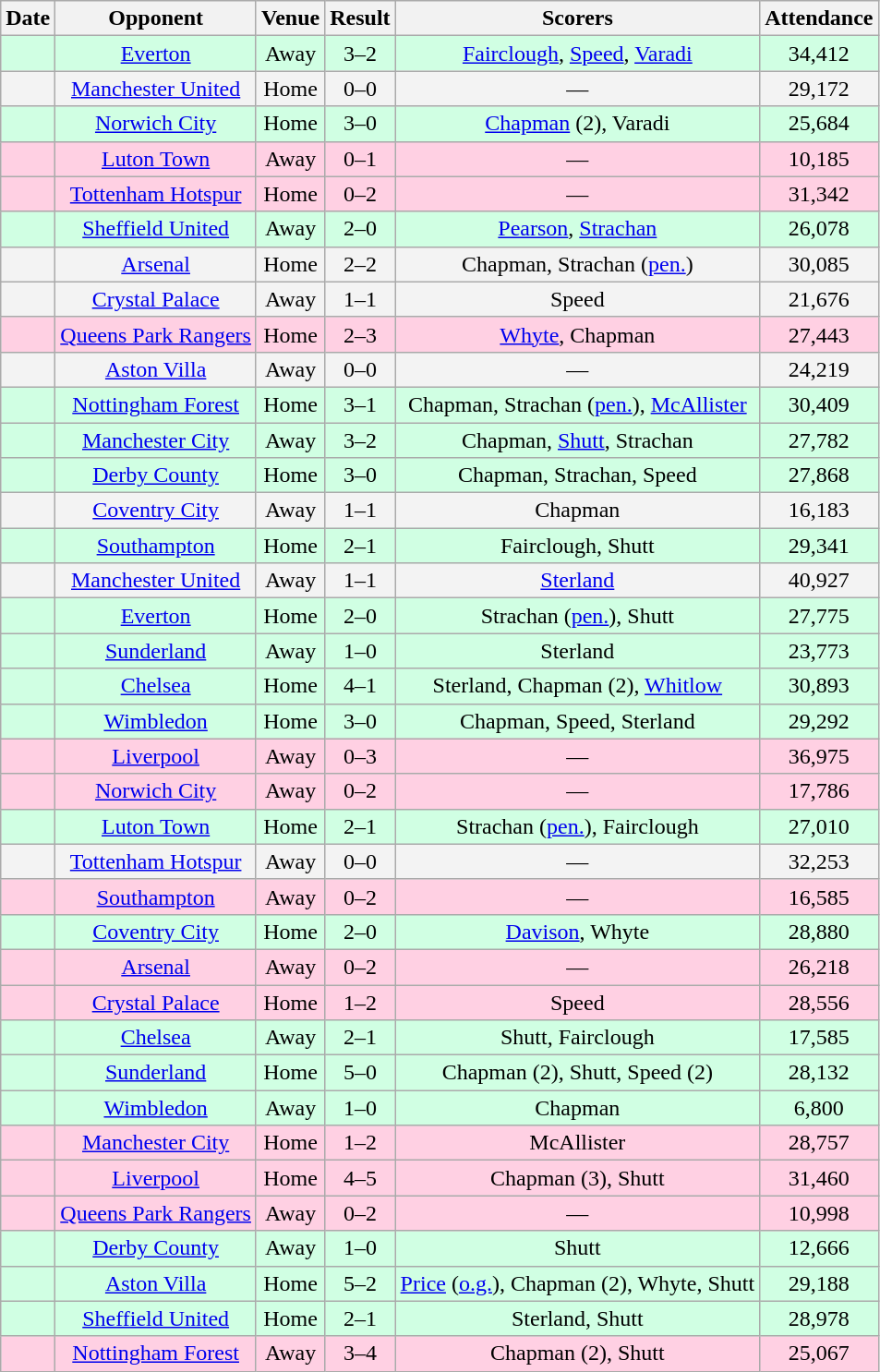<table class="wikitable sortable" style="text-align:center;">
<tr>
<th>Date</th>
<th>Opponent</th>
<th>Venue</th>
<th>Result</th>
<th class=unsortable>Scorers</th>
<th>Attendance</th>
</tr>
<tr bgcolor="#d0ffe3">
<td></td>
<td><a href='#'>Everton</a></td>
<td>Away</td>
<td>3–2</td>
<td><a href='#'>Fairclough</a>, <a href='#'>Speed</a>, <a href='#'>Varadi</a></td>
<td>34,412</td>
</tr>
<tr bgcolor="#f3f3f3">
<td></td>
<td><a href='#'>Manchester United</a></td>
<td>Home</td>
<td>0–0</td>
<td>—</td>
<td>29,172</td>
</tr>
<tr bgcolor="#d0ffe3">
<td></td>
<td><a href='#'>Norwich City</a></td>
<td>Home</td>
<td>3–0</td>
<td><a href='#'>Chapman</a> (2), Varadi</td>
<td>25,684</td>
</tr>
<tr bgcolor="#ffd0e3">
<td></td>
<td><a href='#'>Luton Town</a></td>
<td>Away</td>
<td>0–1</td>
<td>—</td>
<td>10,185</td>
</tr>
<tr bgcolor="#ffd0e3">
<td></td>
<td><a href='#'>Tottenham Hotspur</a></td>
<td>Home</td>
<td>0–2</td>
<td>—</td>
<td>31,342</td>
</tr>
<tr bgcolor="#d0ffe3">
<td></td>
<td><a href='#'>Sheffield United</a></td>
<td>Away</td>
<td>2–0</td>
<td><a href='#'>Pearson</a>, <a href='#'>Strachan</a></td>
<td>26,078</td>
</tr>
<tr bgcolor="#f3f3f3">
<td></td>
<td><a href='#'>Arsenal</a></td>
<td>Home</td>
<td>2–2</td>
<td>Chapman, Strachan (<a href='#'>pen.</a>)</td>
<td>30,085</td>
</tr>
<tr bgcolor="#f3f3f3">
<td></td>
<td><a href='#'>Crystal Palace</a></td>
<td>Away</td>
<td>1–1</td>
<td>Speed</td>
<td>21,676</td>
</tr>
<tr bgcolor="#ffd0e3">
<td></td>
<td><a href='#'>Queens Park Rangers</a></td>
<td>Home</td>
<td>2–3</td>
<td><a href='#'>Whyte</a>, Chapman</td>
<td>27,443</td>
</tr>
<tr bgcolor="#f3f3f3">
<td></td>
<td><a href='#'>Aston Villa</a></td>
<td>Away</td>
<td>0–0</td>
<td>—</td>
<td>24,219</td>
</tr>
<tr bgcolor="#d0ffe3">
<td></td>
<td><a href='#'>Nottingham Forest</a></td>
<td>Home</td>
<td>3–1</td>
<td>Chapman, Strachan (<a href='#'>pen.</a>), <a href='#'>McAllister</a></td>
<td>30,409</td>
</tr>
<tr bgcolor="#d0ffe3">
<td></td>
<td><a href='#'>Manchester City</a></td>
<td>Away</td>
<td>3–2</td>
<td>Chapman, <a href='#'>Shutt</a>, Strachan</td>
<td>27,782</td>
</tr>
<tr bgcolor="#d0ffe3">
<td></td>
<td><a href='#'>Derby County</a></td>
<td>Home</td>
<td>3–0</td>
<td>Chapman, Strachan, Speed</td>
<td>27,868</td>
</tr>
<tr bgcolor="#f3f3f3">
<td></td>
<td><a href='#'>Coventry City</a></td>
<td>Away</td>
<td>1–1</td>
<td>Chapman</td>
<td>16,183</td>
</tr>
<tr bgcolor="#d0ffe3">
<td></td>
<td><a href='#'>Southampton</a></td>
<td>Home</td>
<td>2–1</td>
<td>Fairclough, Shutt</td>
<td>29,341</td>
</tr>
<tr bgcolor="#f3f3f3">
<td></td>
<td><a href='#'>Manchester United</a></td>
<td>Away</td>
<td>1–1</td>
<td><a href='#'>Sterland</a></td>
<td>40,927</td>
</tr>
<tr bgcolor="#d0ffe3">
<td></td>
<td><a href='#'>Everton</a></td>
<td>Home</td>
<td>2–0</td>
<td>Strachan (<a href='#'>pen.</a>), Shutt</td>
<td>27,775</td>
</tr>
<tr bgcolor="#d0ffe3">
<td></td>
<td><a href='#'>Sunderland</a></td>
<td>Away</td>
<td>1–0</td>
<td>Sterland</td>
<td>23,773</td>
</tr>
<tr bgcolor="#d0ffe3">
<td></td>
<td><a href='#'>Chelsea</a></td>
<td>Home</td>
<td>4–1</td>
<td>Sterland, Chapman (2), <a href='#'>Whitlow</a></td>
<td>30,893</td>
</tr>
<tr bgcolor="#d0ffe3">
<td></td>
<td><a href='#'>Wimbledon</a></td>
<td>Home</td>
<td>3–0</td>
<td>Chapman, Speed, Sterland</td>
<td>29,292</td>
</tr>
<tr bgcolor="#ffd0e3">
<td></td>
<td><a href='#'>Liverpool</a></td>
<td>Away</td>
<td>0–3</td>
<td>—</td>
<td>36,975</td>
</tr>
<tr bgcolor="#ffd0e3">
<td></td>
<td><a href='#'>Norwich City</a></td>
<td>Away</td>
<td>0–2</td>
<td>—</td>
<td>17,786</td>
</tr>
<tr bgcolor="#d0ffe3">
<td></td>
<td><a href='#'>Luton Town</a></td>
<td>Home</td>
<td>2–1</td>
<td>Strachan (<a href='#'>pen.</a>), Fairclough</td>
<td>27,010</td>
</tr>
<tr bgcolor="#f3f3f3">
<td></td>
<td><a href='#'>Tottenham Hotspur</a></td>
<td>Away</td>
<td>0–0</td>
<td>—</td>
<td>32,253</td>
</tr>
<tr bgcolor="#ffd0e3">
<td></td>
<td><a href='#'>Southampton</a></td>
<td>Away</td>
<td>0–2</td>
<td>—</td>
<td>16,585</td>
</tr>
<tr bgcolor="#d0ffe3">
<td></td>
<td><a href='#'>Coventry City</a></td>
<td>Home</td>
<td>2–0</td>
<td><a href='#'>Davison</a>, Whyte</td>
<td>28,880</td>
</tr>
<tr bgcolor="#ffd0e3">
<td></td>
<td><a href='#'>Arsenal</a></td>
<td>Away</td>
<td>0–2</td>
<td>—</td>
<td>26,218</td>
</tr>
<tr bgcolor="#ffd0e3">
<td></td>
<td><a href='#'>Crystal Palace</a></td>
<td>Home</td>
<td>1–2</td>
<td>Speed</td>
<td>28,556</td>
</tr>
<tr bgcolor="#d0ffe3">
<td></td>
<td><a href='#'>Chelsea</a></td>
<td>Away</td>
<td>2–1</td>
<td>Shutt, Fairclough</td>
<td>17,585</td>
</tr>
<tr bgcolor="#d0ffe3">
<td></td>
<td><a href='#'>Sunderland</a></td>
<td>Home</td>
<td>5–0</td>
<td>Chapman (2), Shutt, Speed (2)</td>
<td>28,132</td>
</tr>
<tr bgcolor="#d0ffe3">
<td></td>
<td><a href='#'>Wimbledon</a></td>
<td>Away</td>
<td>1–0</td>
<td>Chapman</td>
<td>6,800</td>
</tr>
<tr bgcolor="#ffd0e3">
<td></td>
<td><a href='#'>Manchester City</a></td>
<td>Home</td>
<td>1–2</td>
<td>McAllister</td>
<td>28,757</td>
</tr>
<tr bgcolor="#ffd0e3">
<td></td>
<td><a href='#'>Liverpool</a></td>
<td>Home</td>
<td>4–5</td>
<td>Chapman (3), Shutt</td>
<td>31,460</td>
</tr>
<tr bgcolor="#ffd0e3">
<td></td>
<td><a href='#'>Queens Park Rangers</a></td>
<td>Away</td>
<td>0–2</td>
<td>—</td>
<td>10,998</td>
</tr>
<tr bgcolor="#d0ffe3">
<td></td>
<td><a href='#'>Derby County</a></td>
<td>Away</td>
<td>1–0</td>
<td>Shutt</td>
<td>12,666</td>
</tr>
<tr bgcolor="#d0ffe3">
<td></td>
<td><a href='#'>Aston Villa</a></td>
<td>Home</td>
<td>5–2</td>
<td><a href='#'>Price</a> (<a href='#'>o.g.</a>), Chapman (2), Whyte, Shutt</td>
<td>29,188</td>
</tr>
<tr bgcolor="#d0ffe3">
<td></td>
<td><a href='#'>Sheffield United</a></td>
<td>Home</td>
<td>2–1</td>
<td>Sterland, Shutt</td>
<td>28,978</td>
</tr>
<tr bgcolor="#ffd0e3">
<td></td>
<td><a href='#'>Nottingham Forest</a></td>
<td>Away</td>
<td>3–4</td>
<td>Chapman (2), Shutt</td>
<td>25,067</td>
</tr>
</table>
